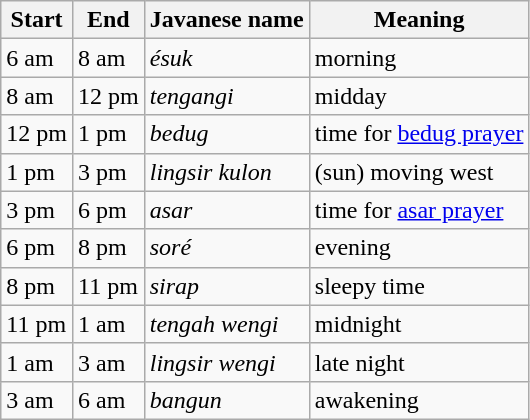<table class="wikitable">
<tr>
<th>Start</th>
<th>End</th>
<th>Javanese name</th>
<th>Meaning</th>
</tr>
<tr>
<td>6 am</td>
<td>8 am</td>
<td><em>ésuk</em> <br> </td>
<td>morning</td>
</tr>
<tr>
<td>8 am</td>
<td>12 pm</td>
<td><em>tengangi</em> <br> </td>
<td>midday</td>
</tr>
<tr>
<td>12 pm</td>
<td>1 pm</td>
<td><em>bedug</em> <br> </td>
<td>time for <a href='#'>bedug prayer</a></td>
</tr>
<tr>
<td>1 pm</td>
<td>3 pm</td>
<td><em>lingsir kulon</em> <br> </td>
<td>(sun) moving west</td>
</tr>
<tr>
<td>3 pm</td>
<td>6 pm</td>
<td><em>asar</em> <br> </td>
<td>time for <a href='#'>asar prayer</a></td>
</tr>
<tr>
<td>6 pm</td>
<td>8 pm</td>
<td><em>soré</em> <br> </td>
<td>evening</td>
</tr>
<tr>
<td>8 pm</td>
<td>11 pm</td>
<td><em>sirap</em> <br> </td>
<td>sleepy time</td>
</tr>
<tr>
<td>11 pm</td>
<td>1 am</td>
<td><em>tengah wengi</em> <br> </td>
<td>midnight</td>
</tr>
<tr>
<td>1 am</td>
<td>3 am</td>
<td><em>lingsir wengi</em> <br> </td>
<td>late night</td>
</tr>
<tr>
<td>3 am</td>
<td>6 am</td>
<td><em>bangun</em> <br> </td>
<td>awakening</td>
</tr>
</table>
